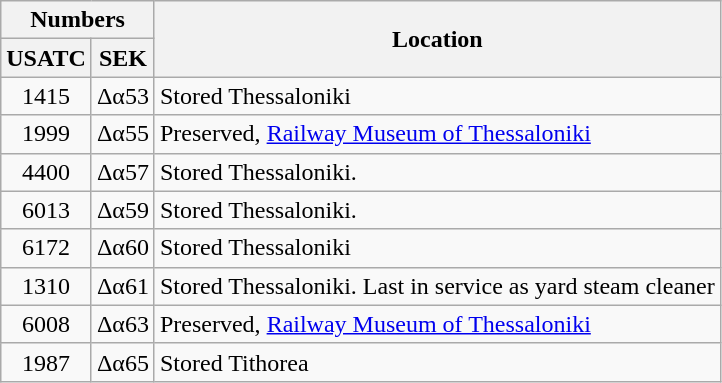<table class="wikitable" style=text-align:center>
<tr>
<th colspan=2>Numbers</th>
<th rowspan=2>Location</th>
</tr>
<tr>
<th>USATC</th>
<th>SEK</th>
</tr>
<tr>
<td>1415</td>
<td>Δα53</td>
<td align=left>Stored Thessaloniki</td>
</tr>
<tr>
<td>1999</td>
<td>Δα55</td>
<td align=left>Preserved, <a href='#'>Railway Museum of Thessaloniki</a></td>
</tr>
<tr>
<td>4400</td>
<td>Δα57</td>
<td align=left>Stored Thessaloniki.</td>
</tr>
<tr>
<td>6013</td>
<td>Δα59</td>
<td align=left>Stored Thessaloniki.</td>
</tr>
<tr>
<td>6172</td>
<td>Δα60</td>
<td align=left>Stored Thessaloniki</td>
</tr>
<tr>
<td>1310</td>
<td>Δα61</td>
<td align=left>Stored Thessaloniki. Last in service as yard steam cleaner</td>
</tr>
<tr>
<td>6008</td>
<td>Δα63</td>
<td align=left>Preserved, <a href='#'>Railway Museum of Thessaloniki</a></td>
</tr>
<tr>
<td>1987</td>
<td>Δα65</td>
<td align=left>Stored Tithorea</td>
</tr>
</table>
